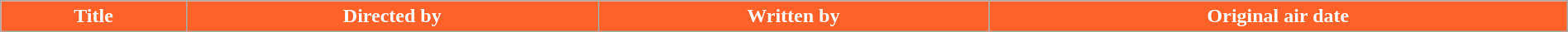<table class="wikitable plainrowheaders" style="width:100%; margin:auto;">
<tr style="color:white">
<th scope="col" style="background-color:#FF6229;">Title</th>
<th scope="col" style="background-color:#FF6229;">Directed by</th>
<th scope="col" style="background-color:#FF6229;">Written by</th>
<th scope="col" style="background-color:#FF6229;">Original air date<br></th>
</tr>
</table>
